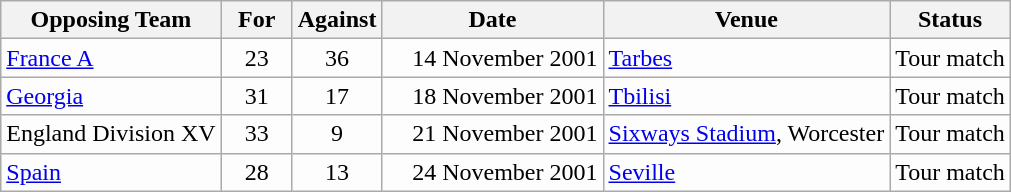<table class=wikitable>
<tr>
<th>Opposing Team</th>
<th>For</th>
<th>Against</th>
<th>Date</th>
<th>Venue</th>
<th>Status</th>
</tr>
<tr bgcolor=#fdfdfd>
<td><a href='#'>France A</a></td>
<td align=center width=40>23</td>
<td align=center width=40>36</td>
<td width=140 align=right>14 November 2001</td>
<td><a href='#'>Tarbes</a></td>
<td>Tour match</td>
</tr>
<tr bgcolor=#fdfdfd>
<td><a href='#'>Georgia</a></td>
<td align=center width=40>31</td>
<td align=center width=40>17</td>
<td width=140 align=right>18 November 2001</td>
<td><a href='#'>Tbilisi</a></td>
<td>Tour match</td>
</tr>
<tr bgcolor=#fdfdfd>
<td>England Division XV</td>
<td align=center width=40>33</td>
<td align=center width=40>9</td>
<td width=140 align=right>21 November 2001</td>
<td><a href='#'>Sixways Stadium</a>, Worcester</td>
<td>Tour match</td>
</tr>
<tr bgcolor=#fdfdfd>
<td><a href='#'>Spain</a></td>
<td align=center width=40>28</td>
<td align=center width=40>13</td>
<td width=140 align=right>24 November 2001</td>
<td><a href='#'>Seville</a></td>
<td>Tour match</td>
</tr>
</table>
